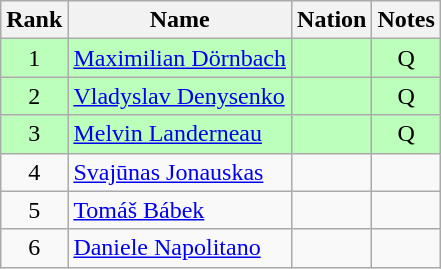<table class="wikitable sortable" style="text-align:center">
<tr>
<th>Rank</th>
<th>Name</th>
<th>Nation</th>
<th>Notes</th>
</tr>
<tr bgcolor=bbffbb>
<td>1</td>
<td align=left><a href='#'>Maximilian Dörnbach</a></td>
<td align=left></td>
<td>Q</td>
</tr>
<tr bgcolor=bbffbb>
<td>2</td>
<td align=left><a href='#'>Vladyslav Denysenko</a></td>
<td align=left></td>
<td>Q</td>
</tr>
<tr bgcolor=bbffbb>
<td>3</td>
<td align=left><a href='#'>Melvin Landerneau</a></td>
<td align=left></td>
<td>Q</td>
</tr>
<tr>
<td>4</td>
<td align=left><a href='#'>Svajūnas Jonauskas</a></td>
<td align=left></td>
<td></td>
</tr>
<tr>
<td>5</td>
<td align=left><a href='#'>Tomáš Bábek</a></td>
<td align=left></td>
<td></td>
</tr>
<tr>
<td>6</td>
<td align=left><a href='#'>Daniele Napolitano</a></td>
<td align=left></td>
<td></td>
</tr>
</table>
